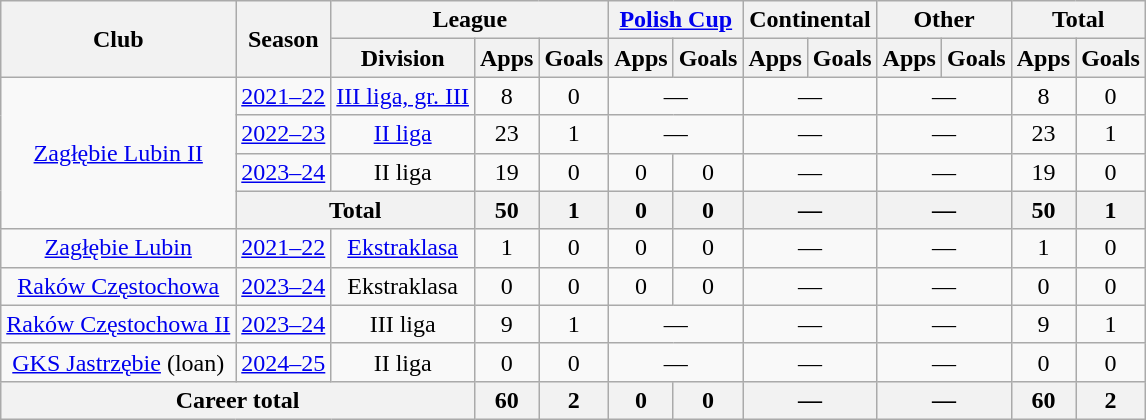<table class="wikitable" style="text-align: center;">
<tr>
<th rowspan="2">Club</th>
<th rowspan="2">Season</th>
<th colspan="3">League</th>
<th colspan="2"><a href='#'>Polish Cup</a></th>
<th colspan="2">Continental</th>
<th colspan="2">Other</th>
<th colspan="2">Total</th>
</tr>
<tr>
<th>Division</th>
<th>Apps</th>
<th>Goals</th>
<th>Apps</th>
<th>Goals</th>
<th>Apps</th>
<th>Goals</th>
<th>Apps</th>
<th>Goals</th>
<th>Apps</th>
<th>Goals</th>
</tr>
<tr>
<td rowspan=4><a href='#'>Zagłębie Lubin II</a></td>
<td><a href='#'>2021–22</a></td>
<td><a href='#'>III liga, gr. III</a></td>
<td>8</td>
<td>0</td>
<td colspan="2">—</td>
<td colspan="2">—</td>
<td colspan="2">—</td>
<td>8</td>
<td>0</td>
</tr>
<tr>
<td><a href='#'>2022–23</a></td>
<td><a href='#'>II liga</a></td>
<td>23</td>
<td>1</td>
<td colspan="2">—</td>
<td colspan="2">—</td>
<td colspan="2">—</td>
<td>23</td>
<td>1</td>
</tr>
<tr>
<td><a href='#'>2023–24</a></td>
<td>II liga</td>
<td>19</td>
<td>0</td>
<td>0</td>
<td>0</td>
<td colspan="2">—</td>
<td colspan="2">—</td>
<td>19</td>
<td>0</td>
</tr>
<tr>
<th colspan="2">Total</th>
<th>50</th>
<th>1</th>
<th>0</th>
<th>0</th>
<th colspan="2">—</th>
<th colspan="2">—</th>
<th>50</th>
<th>1</th>
</tr>
<tr>
<td><a href='#'>Zagłębie Lubin</a></td>
<td><a href='#'>2021–22</a></td>
<td><a href='#'>Ekstraklasa</a></td>
<td>1</td>
<td>0</td>
<td>0</td>
<td>0</td>
<td colspan="2">—</td>
<td colspan="2">—</td>
<td>1</td>
<td>0</td>
</tr>
<tr>
<td><a href='#'>Raków Częstochowa</a></td>
<td><a href='#'>2023–24</a></td>
<td>Ekstraklasa</td>
<td>0</td>
<td>0</td>
<td>0</td>
<td>0</td>
<td colspan="2">—</td>
<td colspan="2">—</td>
<td>0</td>
<td>0</td>
</tr>
<tr>
<td><a href='#'>Raków Częstochowa II</a></td>
<td><a href='#'>2023–24</a></td>
<td>III liga</td>
<td>9</td>
<td>1</td>
<td colspan="2">—</td>
<td colspan="2">—</td>
<td colspan="2">—</td>
<td>9</td>
<td>1</td>
</tr>
<tr>
<td><a href='#'>GKS Jastrzębie</a> (loan)</td>
<td><a href='#'>2024–25</a></td>
<td>II liga</td>
<td>0</td>
<td>0</td>
<td colspan="2">—</td>
<td colspan="2">—</td>
<td colspan="2">—</td>
<td>0</td>
<td>0</td>
</tr>
<tr>
<th colspan="3">Career total</th>
<th>60</th>
<th>2</th>
<th>0</th>
<th>0</th>
<th colspan="2">—</th>
<th colspan="2">—</th>
<th>60</th>
<th>2</th>
</tr>
</table>
